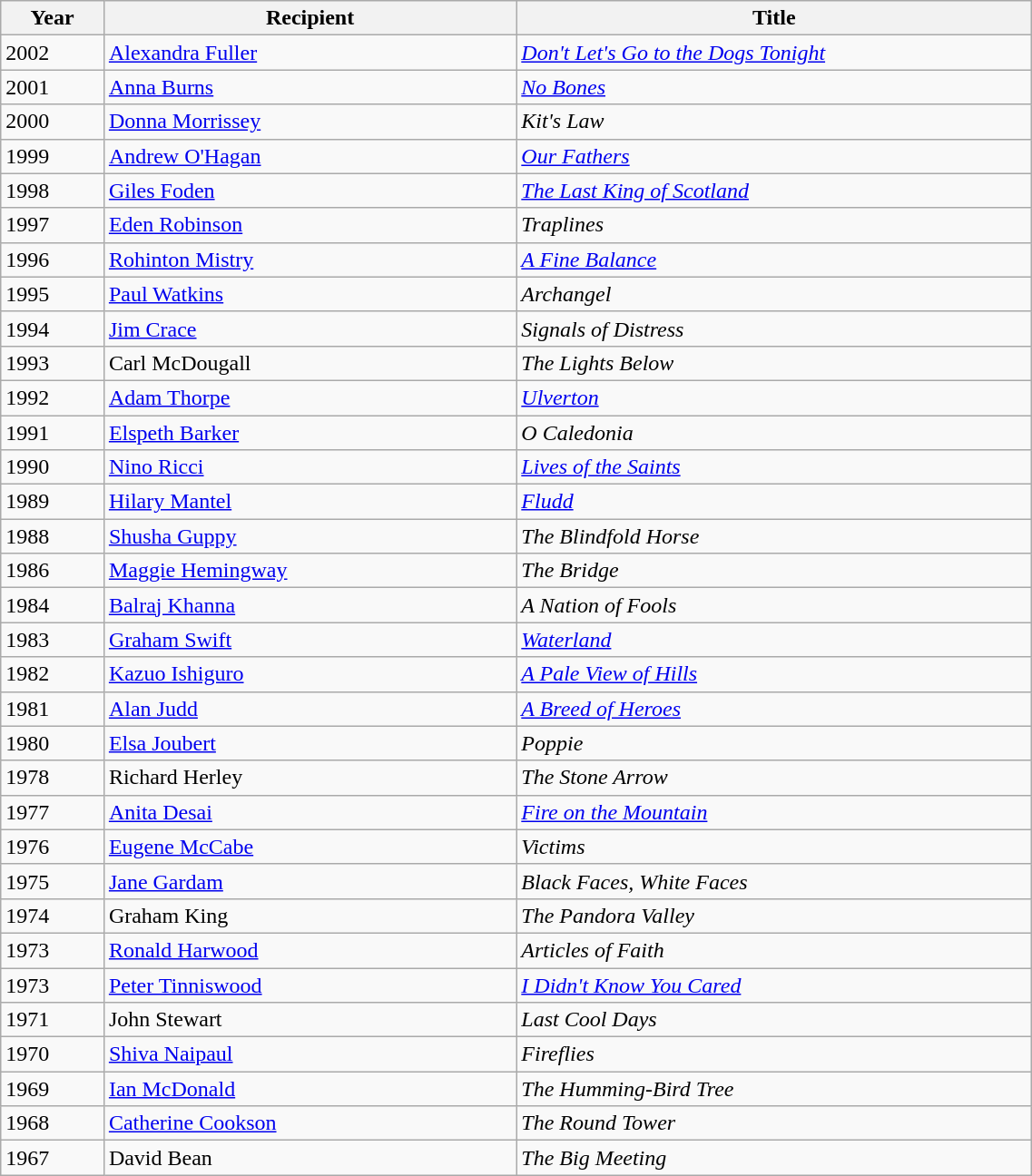<table class="wikitable" width=60%>
<tr>
<th width=10%>Year</th>
<th width=40%>Recipient</th>
<th width=50%>Title</th>
</tr>
<tr>
<td>2002</td>
<td><a href='#'>Alexandra Fuller</a></td>
<td><em><a href='#'>Don't Let's Go to the Dogs Tonight</a></em></td>
</tr>
<tr>
<td>2001</td>
<td><a href='#'>Anna Burns</a></td>
<td><em><a href='#'>No Bones</a></em></td>
</tr>
<tr>
<td>2000</td>
<td><a href='#'>Donna Morrissey</a></td>
<td><em>Kit's Law</em></td>
</tr>
<tr>
<td>1999</td>
<td><a href='#'>Andrew O'Hagan</a></td>
<td><em><a href='#'>Our Fathers</a></em></td>
</tr>
<tr>
<td>1998</td>
<td><a href='#'>Giles Foden</a></td>
<td><em><a href='#'>The Last King of Scotland</a></em></td>
</tr>
<tr>
<td>1997</td>
<td><a href='#'>Eden Robinson</a></td>
<td><em>Traplines</em></td>
</tr>
<tr>
<td>1996</td>
<td><a href='#'>Rohinton Mistry</a></td>
<td><em><a href='#'>A Fine Balance</a></em></td>
</tr>
<tr>
<td>1995</td>
<td><a href='#'>Paul Watkins</a></td>
<td><em>Archangel</em></td>
</tr>
<tr>
<td>1994</td>
<td><a href='#'>Jim Crace</a></td>
<td><em>Signals of Distress</em></td>
</tr>
<tr>
<td>1993</td>
<td>Carl McDougall</td>
<td><em>The Lights Below</em></td>
</tr>
<tr>
<td>1992</td>
<td><a href='#'>Adam Thorpe</a></td>
<td><em><a href='#'>Ulverton</a></em></td>
</tr>
<tr>
<td>1991</td>
<td><a href='#'>Elspeth Barker</a></td>
<td><em>O Caledonia</em></td>
</tr>
<tr>
<td>1990</td>
<td><a href='#'>Nino Ricci</a></td>
<td><em><a href='#'>Lives of the Saints</a></em></td>
</tr>
<tr>
<td>1989</td>
<td><a href='#'>Hilary Mantel</a></td>
<td><em><a href='#'>Fludd</a></em></td>
</tr>
<tr>
<td>1988</td>
<td><a href='#'>Shusha Guppy</a></td>
<td><em>The Blindfold Horse</em></td>
</tr>
<tr>
<td>1986</td>
<td><a href='#'>Maggie Hemingway</a></td>
<td><em>The Bridge</em></td>
</tr>
<tr>
<td>1984</td>
<td><a href='#'>Balraj Khanna</a></td>
<td><em>A Nation of Fools</em></td>
</tr>
<tr>
<td>1983</td>
<td><a href='#'>Graham Swift</a></td>
<td><em><a href='#'>Waterland</a></em></td>
</tr>
<tr>
<td>1982</td>
<td><a href='#'>Kazuo Ishiguro</a></td>
<td><em><a href='#'>A Pale View of Hills</a></em></td>
</tr>
<tr>
<td>1981</td>
<td><a href='#'>Alan Judd</a></td>
<td><em><a href='#'>A Breed of Heroes</a></em></td>
</tr>
<tr>
<td>1980</td>
<td><a href='#'>Elsa Joubert</a></td>
<td><em>Poppie</em></td>
</tr>
<tr>
<td>1978</td>
<td>Richard Herley</td>
<td><em>The Stone Arrow</em></td>
</tr>
<tr>
<td>1977</td>
<td><a href='#'>Anita Desai</a></td>
<td><em><a href='#'>Fire on the Mountain</a></em></td>
</tr>
<tr>
<td>1976</td>
<td><a href='#'>Eugene McCabe</a></td>
<td><em>Victims</em></td>
</tr>
<tr>
<td>1975</td>
<td><a href='#'>Jane Gardam</a></td>
<td><em>Black Faces, White Faces</em></td>
</tr>
<tr>
<td>1974</td>
<td>Graham King</td>
<td><em>The Pandora Valley</em></td>
</tr>
<tr>
<td>1973</td>
<td><a href='#'>Ronald Harwood</a></td>
<td><em>Articles of Faith</em></td>
</tr>
<tr>
<td>1973</td>
<td><a href='#'>Peter Tinniswood</a></td>
<td><em><a href='#'>I Didn't Know You Cared</a></em></td>
</tr>
<tr>
<td>1971</td>
<td>John Stewart</td>
<td><em>Last Cool Days</em></td>
</tr>
<tr>
<td>1970</td>
<td><a href='#'>Shiva Naipaul</a></td>
<td><em>Fireflies</em></td>
</tr>
<tr>
<td>1969</td>
<td><a href='#'>Ian McDonald</a></td>
<td><em>The Humming-Bird Tree</em></td>
</tr>
<tr>
<td>1968</td>
<td><a href='#'>Catherine Cookson</a></td>
<td><em>The Round Tower</em></td>
</tr>
<tr>
<td>1967</td>
<td>David Bean</td>
<td><em>The Big Meeting</em></td>
</tr>
</table>
